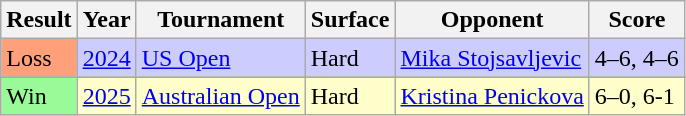<table class="sortable wikitable">
<tr>
<th>Result</th>
<th>Year</th>
<th>Tournament</th>
<th>Surface</th>
<th>Opponent</th>
<th>Score</th>
</tr>
<tr bgcolor=CCCCFF>
<td style="background:#ffa07a;">Loss</td>
<td><a href='#'>2024</a></td>
<td><a href='#'>US Open</a></td>
<td>Hard</td>
<td> <a href='#'>Mika Stojsavljevic</a></td>
<td>4–6, 4–6</td>
</tr>
<tr>
</tr>
<tr style="background:#ffc;">
<td bgcolor=98fb98>Win</td>
<td><a href='#'>2025</a></td>
<td><a href='#'>Australian Open</a></td>
<td>Hard</td>
<td> <a href='#'>Kristina Penickova</a></td>
<td>6–0, 6-1</td>
</tr>
</table>
